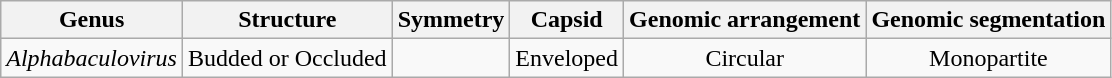<table class="wikitable sortable" style="text-align:center">
<tr>
<th>Genus</th>
<th>Structure</th>
<th>Symmetry</th>
<th>Capsid</th>
<th>Genomic arrangement</th>
<th>Genomic segmentation</th>
</tr>
<tr>
<td><em>Alphabaculovirus</em></td>
<td>Budded or Occluded</td>
<td></td>
<td>Enveloped</td>
<td>Circular</td>
<td>Monopartite</td>
</tr>
</table>
